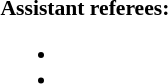<table style="width:100%; font-size:90%;">
<tr>
<td><br><strong>Assistant referees:</strong><ul><li></li><li></li></ul></td>
</tr>
</table>
